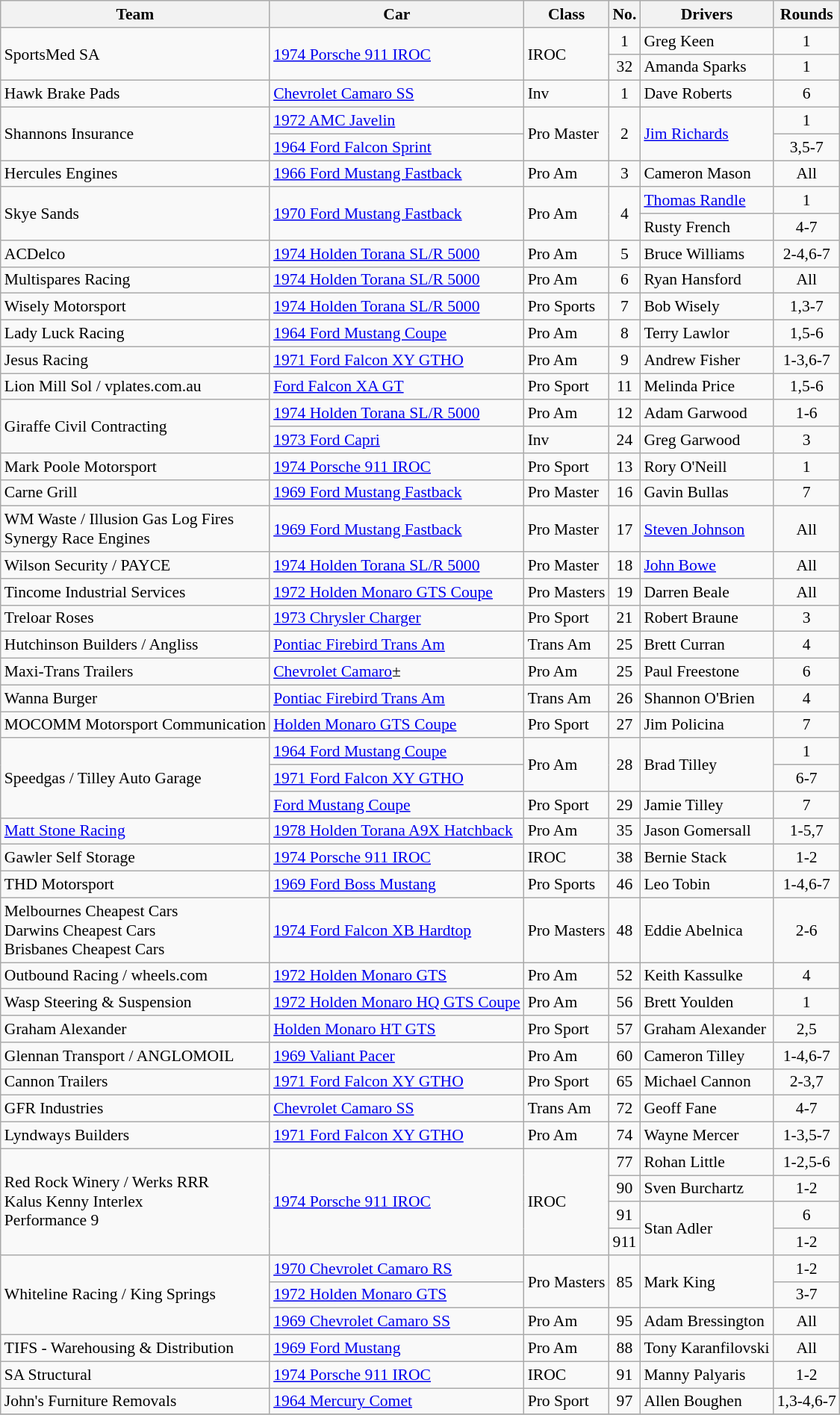<table class="wikitable" style="font-size: 90%">
<tr>
<th>Team</th>
<th>Car</th>
<th>Class</th>
<th>No.</th>
<th>Drivers</th>
<th>Rounds</th>
</tr>
<tr>
<td rowspan=2>SportsMed SA</td>
<td rowspan=2><a href='#'>1974 Porsche 911 IROC</a></td>
<td rowspan=2>IROC</td>
<td align="center">1</td>
<td> Greg Keen</td>
<td align="center">1</td>
</tr>
<tr>
<td align="center">32</td>
<td> Amanda Sparks</td>
<td align="center">1</td>
</tr>
<tr>
<td>Hawk Brake Pads</td>
<td><a href='#'>Chevrolet Camaro SS</a></td>
<td>Inv</td>
<td align="center">1</td>
<td> Dave Roberts</td>
<td align="center">6</td>
</tr>
<tr>
<td rowspan=2>Shannons Insurance</td>
<td><a href='#'>1972 AMC Javelin</a></td>
<td rowspan=2>Pro Master</td>
<td rowspan=2 align="center">2</td>
<td rowspan=2> <a href='#'>Jim Richards</a></td>
<td align="center">1</td>
</tr>
<tr>
<td><a href='#'>1964 Ford Falcon Sprint</a></td>
<td align="center">3,5-7</td>
</tr>
<tr>
<td>Hercules Engines</td>
<td><a href='#'>1966 Ford Mustang Fastback</a></td>
<td>Pro Am</td>
<td align="center">3</td>
<td> Cameron Mason</td>
<td align="center">All</td>
</tr>
<tr>
<td rowspan=2>Skye Sands</td>
<td rowspan=2><a href='#'>1970 Ford Mustang Fastback</a></td>
<td rowspan=2>Pro Am</td>
<td rowspan=2 align="center">4</td>
<td> <a href='#'>Thomas Randle</a></td>
<td align="center">1</td>
</tr>
<tr>
<td> Rusty French</td>
<td align="center">4-7</td>
</tr>
<tr>
<td>ACDelco</td>
<td><a href='#'>1974 Holden Torana SL/R 5000</a></td>
<td>Pro Am</td>
<td align="center">5</td>
<td> Bruce Williams</td>
<td align="center">2-4,6-7</td>
</tr>
<tr>
<td>Multispares Racing</td>
<td><a href='#'>1974 Holden Torana SL/R 5000</a></td>
<td>Pro Am</td>
<td align="center">6</td>
<td> Ryan Hansford</td>
<td align="center">All</td>
</tr>
<tr>
<td>Wisely Motorsport</td>
<td><a href='#'>1974 Holden Torana SL/R 5000</a></td>
<td>Pro Sports</td>
<td align="center">7</td>
<td> Bob Wisely</td>
<td align="center">1,3-7</td>
</tr>
<tr>
<td>Lady Luck Racing</td>
<td><a href='#'>1964 Ford Mustang Coupe</a></td>
<td>Pro Am</td>
<td align="center">8</td>
<td> Terry Lawlor</td>
<td align="center">1,5-6</td>
</tr>
<tr>
<td>Jesus Racing</td>
<td><a href='#'>1971 Ford Falcon XY GTHO</a></td>
<td>Pro Am</td>
<td align="center">9</td>
<td> Andrew Fisher</td>
<td align="center">1-3,6-7</td>
</tr>
<tr>
<td>Lion Mill Sol / vplates.com.au</td>
<td><a href='#'>Ford Falcon XA GT</a></td>
<td>Pro Sport</td>
<td align="center">11</td>
<td> Melinda Price</td>
<td align="center">1,5-6</td>
</tr>
<tr>
<td rowspan=2>Giraffe Civil Contracting</td>
<td><a href='#'>1974 Holden Torana SL/R 5000</a></td>
<td>Pro Am</td>
<td align="center">12</td>
<td> Adam Garwood</td>
<td align="center">1-6</td>
</tr>
<tr>
<td><a href='#'>1973 Ford Capri</a></td>
<td>Inv</td>
<td align="center">24</td>
<td> Greg Garwood</td>
<td align="center">3</td>
</tr>
<tr>
<td>Mark Poole Motorsport</td>
<td><a href='#'>1974 Porsche 911 IROC</a></td>
<td>Pro Sport</td>
<td align="center">13</td>
<td> Rory O'Neill</td>
<td align="center">1</td>
</tr>
<tr>
<td>Carne Grill</td>
<td><a href='#'>1969 Ford Mustang Fastback</a></td>
<td>Pro Master</td>
<td align="center">16</td>
<td> Gavin Bullas</td>
<td align="center">7</td>
</tr>
<tr>
<td>WM Waste / Illusion Gas Log Fires<br>Synergy Race Engines</td>
<td><a href='#'>1969 Ford Mustang Fastback</a></td>
<td>Pro Master</td>
<td align="center">17</td>
<td> <a href='#'>Steven Johnson</a></td>
<td align="center">All</td>
</tr>
<tr>
<td>Wilson Security / PAYCE</td>
<td><a href='#'>1974 Holden Torana SL/R 5000</a></td>
<td>Pro Master</td>
<td align="center">18</td>
<td> <a href='#'>John Bowe</a></td>
<td align="center">All</td>
</tr>
<tr>
<td>Tincome Industrial Services</td>
<td><a href='#'>1972 Holden Monaro GTS Coupe</a></td>
<td>Pro Masters</td>
<td align="center">19</td>
<td> Darren Beale</td>
<td align="center">All</td>
</tr>
<tr>
<td>Treloar Roses</td>
<td><a href='#'>1973 Chrysler Charger</a></td>
<td>Pro Sport</td>
<td align="center">21</td>
<td> Robert Braune</td>
<td align="center">3</td>
</tr>
<tr>
<td>Hutchinson Builders / Angliss</td>
<td><a href='#'>Pontiac Firebird Trans Am</a></td>
<td>Trans Am</td>
<td align="center">25</td>
<td> Brett Curran</td>
<td align="center">4</td>
</tr>
<tr>
<td>Maxi-Trans Trailers</td>
<td><a href='#'>Chevrolet Camaro</a>±</td>
<td>Pro Am</td>
<td align="center">25</td>
<td> Paul Freestone</td>
<td align="center">6</td>
</tr>
<tr>
<td>Wanna Burger</td>
<td><a href='#'>Pontiac Firebird Trans Am</a></td>
<td>Trans Am</td>
<td align="center">26</td>
<td> Shannon O'Brien</td>
<td align="center">4</td>
</tr>
<tr>
<td>MOCOMM Motorsport Communication</td>
<td><a href='#'>Holden Monaro GTS Coupe</a></td>
<td>Pro Sport</td>
<td align="center">27</td>
<td> Jim Policina</td>
<td align="center">7</td>
</tr>
<tr>
<td rowspan=3>Speedgas / Tilley Auto Garage</td>
<td><a href='#'>1964 Ford Mustang Coupe</a></td>
<td rowspan=2>Pro Am</td>
<td rowspan=2 align="center">28</td>
<td rowspan=2> Brad Tilley</td>
<td align="center">1</td>
</tr>
<tr>
<td><a href='#'>1971 Ford Falcon XY GTHO</a></td>
<td align="center">6-7</td>
</tr>
<tr>
<td><a href='#'>Ford Mustang Coupe</a></td>
<td>Pro Sport</td>
<td align="center">29</td>
<td> Jamie Tilley</td>
<td align="center">7</td>
</tr>
<tr>
<td><a href='#'>Matt Stone Racing</a></td>
<td><a href='#'>1978 Holden Torana A9X Hatchback</a></td>
<td>Pro Am</td>
<td align="center">35</td>
<td> Jason Gomersall</td>
<td align="center">1-5,7</td>
</tr>
<tr>
<td>Gawler Self Storage</td>
<td><a href='#'>1974 Porsche 911 IROC</a></td>
<td>IROC</td>
<td align="center">38</td>
<td> Bernie Stack</td>
<td align="center">1-2</td>
</tr>
<tr>
<td>THD Motorsport</td>
<td><a href='#'>1969 Ford Boss Mustang</a></td>
<td>Pro Sports</td>
<td align="center">46</td>
<td> Leo Tobin</td>
<td align="center">1-4,6-7</td>
</tr>
<tr>
<td>Melbournes Cheapest Cars<br>Darwins Cheapest Cars<br>Brisbanes Cheapest Cars</td>
<td><a href='#'>1974 Ford Falcon XB Hardtop</a></td>
<td>Pro Masters</td>
<td align="center">48</td>
<td> Eddie Abelnica</td>
<td align="center">2-6</td>
</tr>
<tr>
<td>Outbound Racing / wheels.com</td>
<td><a href='#'>1972 Holden Monaro GTS</a></td>
<td>Pro Am</td>
<td align="center">52</td>
<td> Keith Kassulke</td>
<td align="center">4</td>
</tr>
<tr>
<td>Wasp Steering & Suspension</td>
<td><a href='#'>1972 Holden Monaro HQ GTS Coupe</a></td>
<td>Pro Am</td>
<td align="center">56</td>
<td> Brett Youlden</td>
<td align="center">1</td>
</tr>
<tr>
<td>Graham Alexander</td>
<td><a href='#'>Holden Monaro HT GTS</a></td>
<td>Pro Sport</td>
<td align="center">57</td>
<td> Graham Alexander</td>
<td align="center">2,5</td>
</tr>
<tr>
<td>Glennan Transport / ANGLOMOIL</td>
<td><a href='#'>1969 Valiant Pacer</a></td>
<td>Pro Am</td>
<td align="center">60</td>
<td> Cameron Tilley</td>
<td align="center">1-4,6-7</td>
</tr>
<tr>
<td>Cannon Trailers</td>
<td><a href='#'>1971 Ford Falcon XY GTHO</a></td>
<td>Pro Sport</td>
<td align="center">65</td>
<td> Michael Cannon</td>
<td align="center">2-3,7</td>
</tr>
<tr>
<td>GFR Industries</td>
<td><a href='#'>Chevrolet Camaro SS</a></td>
<td>Trans Am</td>
<td align="center">72</td>
<td> Geoff Fane</td>
<td align="center">4-7</td>
</tr>
<tr>
<td>Lyndways Builders</td>
<td><a href='#'>1971 Ford Falcon XY GTHO</a></td>
<td>Pro Am</td>
<td align="center">74</td>
<td> Wayne Mercer</td>
<td align="center">1-3,5-7</td>
</tr>
<tr>
<td rowspan=4>Red Rock Winery / Werks RRR<br>Kalus Kenny Interlex<br>Performance 9</td>
<td rowspan=4><a href='#'>1974 Porsche 911 IROC</a></td>
<td rowspan=4>IROC</td>
<td align="center">77</td>
<td> Rohan Little</td>
<td align="center">1-2,5-6</td>
</tr>
<tr>
<td align="center">90</td>
<td> Sven Burchartz</td>
<td align="center">1-2</td>
</tr>
<tr>
<td align="center">91</td>
<td rowspan=2> Stan Adler</td>
<td align="center">6</td>
</tr>
<tr>
<td align="center">911</td>
<td align="center">1-2</td>
</tr>
<tr>
<td rowspan=3>Whiteline Racing / King Springs</td>
<td><a href='#'>1970 Chevrolet Camaro RS</a></td>
<td rowspan=2>Pro Masters</td>
<td rowspan=2 align="center">85</td>
<td rowspan=2> Mark King</td>
<td align="center">1-2</td>
</tr>
<tr>
<td><a href='#'>1972 Holden Monaro GTS</a></td>
<td align="center">3-7</td>
</tr>
<tr>
<td><a href='#'>1969 Chevrolet Camaro SS</a></td>
<td>Pro Am</td>
<td align="center">95</td>
<td> Adam Bressington</td>
<td align="center">All</td>
</tr>
<tr>
<td>TIFS - Warehousing & Distribution</td>
<td><a href='#'>1969 Ford Mustang</a></td>
<td>Pro Am</td>
<td align="center">88</td>
<td> Tony Karanfilovski</td>
<td align="center">All</td>
</tr>
<tr>
<td>SA Structural</td>
<td><a href='#'>1974 Porsche 911 IROC</a></td>
<td>IROC</td>
<td align="center">91</td>
<td> Manny Palyaris</td>
<td align="center">1-2</td>
</tr>
<tr>
<td>John's Furniture Removals</td>
<td><a href='#'>1964 Mercury Comet</a></td>
<td>Pro Sport</td>
<td align="center">97</td>
<td> Allen Boughen</td>
<td align="center">1,3-4,6-7</td>
</tr>
<tr>
</tr>
</table>
